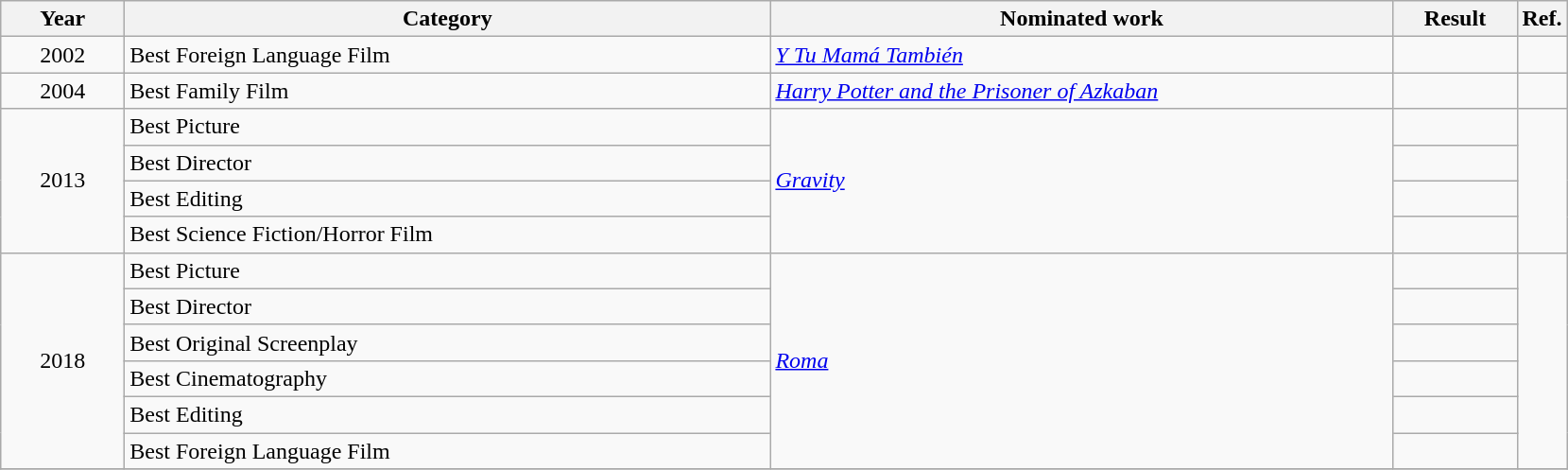<table class=wikitable>
<tr>
<th scope="col" style="width:5em;">Year</th>
<th scope="col" style="width:28em;">Category</th>
<th scope="col" style="width:27em;">Nominated work</th>
<th scope="col" style="width:5em;">Result</th>
<th>Ref.</th>
</tr>
<tr>
<td style="text-align:center;">2002</td>
<td>Best Foreign Language Film</td>
<td><em><a href='#'>Y Tu Mamá También</a></em></td>
<td></td>
<td style="text-align:center;"></td>
</tr>
<tr>
<td style="text-align:center;">2004</td>
<td>Best Family Film</td>
<td><em><a href='#'>Harry Potter and the Prisoner of Azkaban</a></em></td>
<td></td>
<td style="text-align:center;"></td>
</tr>
<tr>
<td style="text-align:center;", rowspan="4">2013</td>
<td>Best Picture</td>
<td rowspan="4"><em><a href='#'>Gravity</a></em></td>
<td></td>
<td style="text-align:center;", rowspan="4"></td>
</tr>
<tr>
<td>Best Director</td>
<td></td>
</tr>
<tr>
<td>Best Editing</td>
<td></td>
</tr>
<tr>
<td>Best Science Fiction/Horror Film</td>
<td></td>
</tr>
<tr>
<td style="text-align:center;", rowspan="6">2018</td>
<td>Best Picture</td>
<td rowspan="6"><em><a href='#'>Roma</a></em></td>
<td></td>
<td style="text-align:center;", rowspan="6"></td>
</tr>
<tr>
<td>Best Director</td>
<td></td>
</tr>
<tr>
<td>Best Original Screenplay</td>
<td></td>
</tr>
<tr>
<td>Best Cinematography</td>
<td></td>
</tr>
<tr>
<td>Best Editing</td>
<td></td>
</tr>
<tr>
<td>Best Foreign Language Film</td>
<td></td>
</tr>
<tr>
</tr>
</table>
